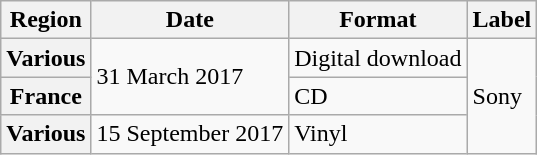<table class="wikitable plainrowheaders unsortable">
<tr>
<th>Region</th>
<th>Date</th>
<th>Format</th>
<th>Label</th>
</tr>
<tr>
<th scope="row">Various</th>
<td rowspan="2">31 March 2017</td>
<td>Digital download</td>
<td rowspan="3">Sony</td>
</tr>
<tr>
<th scope="row">France</th>
<td>CD</td>
</tr>
<tr>
<th scope="row">Various</th>
<td>15 September 2017</td>
<td>Vinyl</td>
</tr>
</table>
